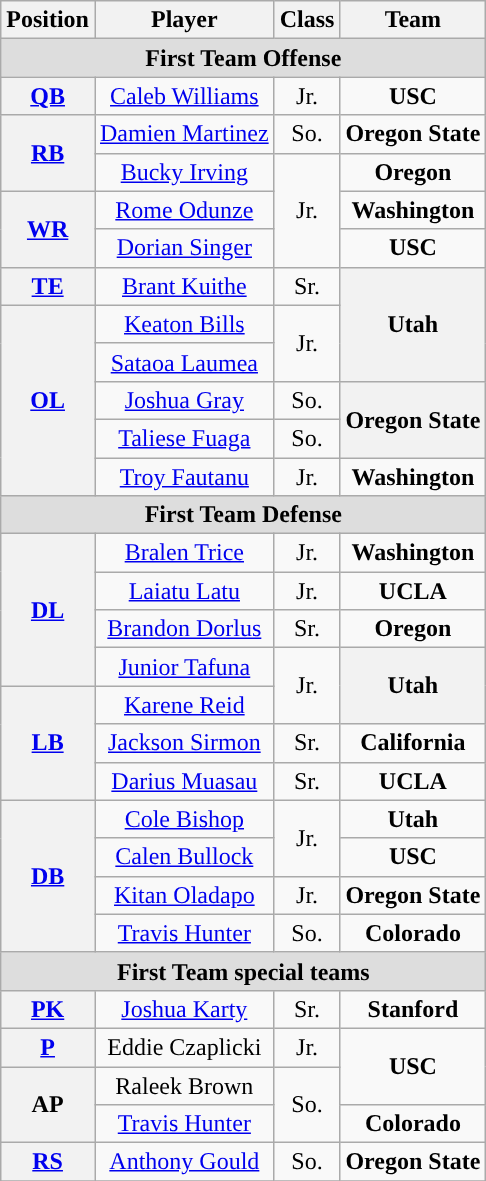<table class="wikitable">
<tr>
<th>Position</th>
<th>Player</th>
<th>Class</th>
<th>Team</th>
</tr>
<tr>
<td colspan="4" style="text-align:center; background:#ddd;"><strong>First Team Offense</strong></td>
</tr>
<tr style="text-align:center;">
<th rowspan="1"><a href='#'>QB</a></th>
<td><a href='#'>Caleb Williams</a></td>
<td>Jr.</td>
<td><strong>USC</strong></td>
</tr>
<tr style="text-align:center;">
<th rowspan="2"><a href='#'>RB</a></th>
<td><a href='#'>Damien Martinez</a></td>
<td>So.</td>
<td><strong>Oregon State</strong></td>
</tr>
<tr style="text-align:center;">
<td><a href='#'>Bucky Irving</a></td>
<td rowspan="3">Jr.</td>
<td><strong>Oregon</strong></td>
</tr>
<tr style="text-align:center;">
<th rowspan="2"><a href='#'>WR</a></th>
<td><a href='#'>Rome Odunze</a></td>
<td><strong>Washington</strong></td>
</tr>
<tr style="text-align:center;">
<td><a href='#'>Dorian Singer</a></td>
<td><strong>USC</strong></td>
</tr>
<tr style="text-align:center;">
<th rowspan="1"><a href='#'>TE</a></th>
<td><a href='#'>Brant Kuithe</a></td>
<td>Sr.</td>
<th rowspan="3"><strong>Utah</strong></th>
</tr>
<tr style="text-align:center;">
<th rowspan="5"><a href='#'>OL</a></th>
<td><a href='#'>Keaton Bills</a></td>
<td rowspan="2">Jr.</td>
</tr>
<tr style="text-align:center;">
<td><a href='#'>Sataoa Laumea</a></td>
</tr>
<tr style="text-align:center;">
<td><a href='#'>Joshua Gray</a></td>
<td> So.</td>
<th rowspan="2"><strong>Oregon State</strong></th>
</tr>
<tr style="text-align:center;">
<td><a href='#'>Taliese Fuaga</a></td>
<td>So.</td>
</tr>
<tr style="text-align:center;">
<td><a href='#'>Troy Fautanu</a></td>
<td>Jr.</td>
<td><strong>Washington</strong></td>
</tr>
<tr style="text-align:center;">
<td colspan="4" style="text-align:center; background:#ddd;"><strong>First Team Defense</strong></td>
</tr>
<tr style="text-align:center;">
<th rowspan="4"><a href='#'>DL</a></th>
<td><a href='#'>Bralen Trice</a></td>
<td>Jr.</td>
<td><strong>Washington</strong></td>
</tr>
<tr style="text-align:center;">
<td><a href='#'>Laiatu Latu</a></td>
<td> Jr.</td>
<td><strong>UCLA</strong></td>
</tr>
<tr style="text-align:center;">
<td><a href='#'>Brandon Dorlus</a></td>
<td>Sr.</td>
<td><strong>Oregon</strong></td>
</tr>
<tr style="text-align:center;">
<td><a href='#'>Junior Tafuna</a></td>
<td rowspan="2">Jr.</td>
<th rowspan="2"><strong>Utah</strong></th>
</tr>
<tr style="text-align:center;">
<th rowspan="3"><a href='#'>LB</a></th>
<td><a href='#'>Karene Reid</a></td>
</tr>
<tr style="text-align:center;">
<td><a href='#'>Jackson Sirmon</a></td>
<td> Sr.</td>
<td><strong>California</strong></td>
</tr>
<tr style="text-align:center;">
<td><a href='#'>Darius Muasau</a></td>
<td>Sr.</td>
<td><strong>UCLA</strong></td>
</tr>
<tr style="text-align:center;">
<th rowspan="4"><a href='#'>DB</a></th>
<td><a href='#'>Cole Bishop</a></td>
<td rowspan="2">Jr.</td>
<td><strong>Utah</strong></td>
</tr>
<tr style="text-align:center;">
<td><a href='#'>Calen Bullock</a></td>
<td><strong>USC</strong></td>
</tr>
<tr style="text-align:center;">
<td><a href='#'>Kitan Oladapo</a></td>
<td> Jr.</td>
<td><strong>Oregon State</strong></td>
</tr>
<tr style="text-align:center;">
<td><a href='#'>Travis Hunter</a></td>
<td>So.</td>
<td><strong>Colorado</strong></td>
</tr>
<tr>
<td colspan="4" style="text-align:center; background:#ddd;"><strong>First Team special teams</strong></td>
</tr>
<tr style="text-align:center;">
<th rowspan="1"><a href='#'>PK</a></th>
<td><a href='#'>Joshua Karty</a></td>
<td>Sr.</td>
<td><strong>Stanford</strong></td>
</tr>
<tr style="text-align:center;">
<th rowspan="1"><a href='#'>P</a></th>
<td>Eddie Czaplicki</td>
<td>Jr.</td>
<td rowspan="2"><strong>USC</strong></td>
</tr>
<tr style="text-align:center;">
<th rowspan="2">AP</th>
<td>Raleek Brown</td>
<td rowspan="2">So.</td>
</tr>
<tr style="text-align:center;">
<td><a href='#'>Travis Hunter</a></td>
<td><strong>Colorado</strong></td>
</tr>
<tr style="text-align:center;">
<th rowspan="1"><a href='#'>RS</a></th>
<td><a href='#'>Anthony Gould</a></td>
<td> So.</td>
<td><strong>Oregon State</strong></td>
</tr>
<tr>
</tr>
</table>
